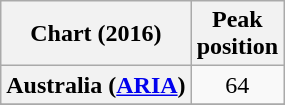<table class="wikitable sortable plainrowheaders" style="text-align:center">
<tr>
<th scope="col">Chart (2016)</th>
<th scope="col">Peak<br>position</th>
</tr>
<tr>
<th scope="row">Australia (<a href='#'>ARIA</a>)</th>
<td>64</td>
</tr>
<tr>
</tr>
<tr>
</tr>
<tr>
</tr>
<tr>
</tr>
<tr>
</tr>
<tr>
</tr>
<tr>
</tr>
<tr>
</tr>
<tr>
</tr>
</table>
